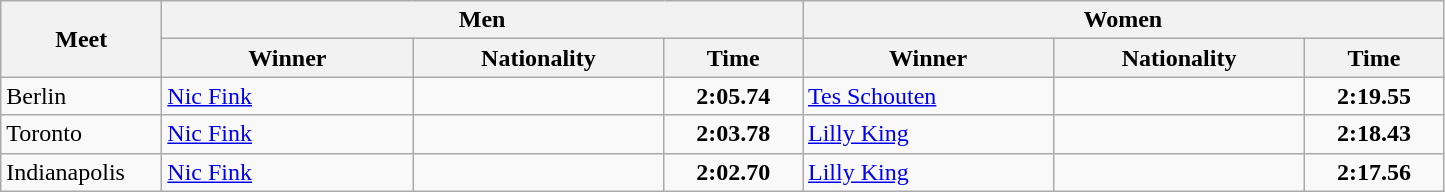<table class="wikitable">
<tr>
<th width=100 rowspan=2>Meet</th>
<th colspan=3>Men</th>
<th colspan=3>Women</th>
</tr>
<tr>
<th width=160>Winner</th>
<th width=160>Nationality</th>
<th width=85>Time</th>
<th width=160>Winner</th>
<th width=160>Nationality</th>
<th width=85>Time</th>
</tr>
<tr>
<td>Berlin</td>
<td><a href='#'>Nic Fink</a></td>
<td></td>
<td align=center><strong>2:05.74</strong></td>
<td><a href='#'>Tes Schouten</a></td>
<td></td>
<td align=center><strong>2:19.55</strong></td>
</tr>
<tr>
<td>Toronto</td>
<td><a href='#'>Nic Fink</a></td>
<td></td>
<td align=center><strong>2:03.78</strong></td>
<td><a href='#'>Lilly King</a></td>
<td></td>
<td align=center><strong>2:18.43</strong></td>
</tr>
<tr>
<td>Indianapolis</td>
<td><a href='#'>Nic Fink</a></td>
<td></td>
<td align=center><strong>2:02.70</strong></td>
<td><a href='#'>Lilly King</a></td>
<td></td>
<td align=center><strong>2:17.56</strong></td>
</tr>
</table>
